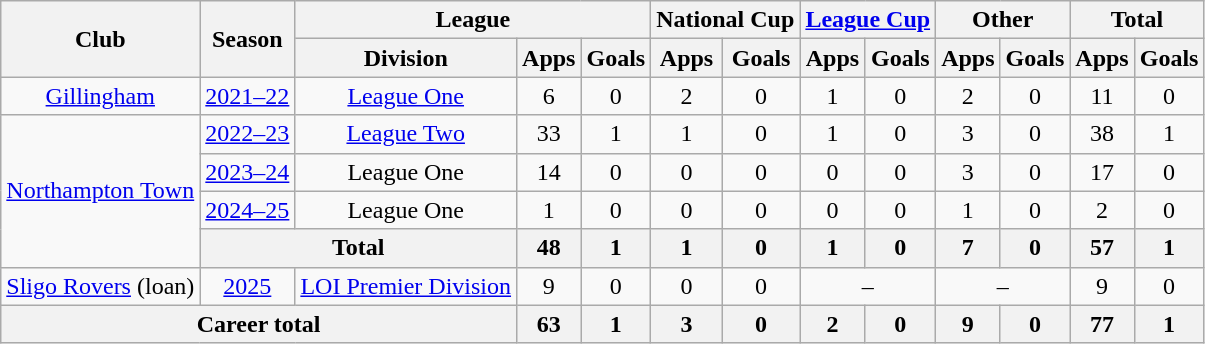<table class="wikitable" style="text-align: center">
<tr>
<th rowspan="2">Club</th>
<th rowspan="2">Season</th>
<th colspan="3">League</th>
<th colspan="2">National Cup</th>
<th colspan="2"><a href='#'>League Cup</a></th>
<th colspan="2">Other</th>
<th colspan="2">Total</th>
</tr>
<tr>
<th>Division</th>
<th>Apps</th>
<th>Goals</th>
<th>Apps</th>
<th>Goals</th>
<th>Apps</th>
<th>Goals</th>
<th>Apps</th>
<th>Goals</th>
<th>Apps</th>
<th>Goals</th>
</tr>
<tr>
<td><a href='#'>Gillingham</a></td>
<td><a href='#'>2021–22</a></td>
<td><a href='#'>League One</a></td>
<td>6</td>
<td>0</td>
<td>2</td>
<td>0</td>
<td>1</td>
<td>0</td>
<td>2</td>
<td>0</td>
<td>11</td>
<td>0</td>
</tr>
<tr>
<td rowspan="4"><a href='#'>Northampton Town</a></td>
<td><a href='#'>2022–23</a></td>
<td><a href='#'>League Two</a></td>
<td>33</td>
<td>1</td>
<td>1</td>
<td>0</td>
<td>1</td>
<td>0</td>
<td>3</td>
<td>0</td>
<td>38</td>
<td>1</td>
</tr>
<tr>
<td><a href='#'>2023–24</a></td>
<td>League One</td>
<td>14</td>
<td>0</td>
<td>0</td>
<td>0</td>
<td>0</td>
<td>0</td>
<td>3</td>
<td>0</td>
<td>17</td>
<td>0</td>
</tr>
<tr>
<td><a href='#'>2024–25</a></td>
<td>League One</td>
<td>1</td>
<td>0</td>
<td>0</td>
<td>0</td>
<td>0</td>
<td>0</td>
<td>1</td>
<td>0</td>
<td>2</td>
<td>0</td>
</tr>
<tr>
<th colspan="2">Total</th>
<th>48</th>
<th>1</th>
<th>1</th>
<th>0</th>
<th>1</th>
<th>0</th>
<th>7</th>
<th>0</th>
<th>57</th>
<th>1</th>
</tr>
<tr>
<td><a href='#'>Sligo Rovers</a> (loan)</td>
<td><a href='#'>2025</a></td>
<td><a href='#'>LOI Premier Division</a></td>
<td>9</td>
<td>0</td>
<td>0</td>
<td>0</td>
<td colspan="2">–</td>
<td colspan="2">–</td>
<td>9</td>
<td>0</td>
</tr>
<tr>
<th colspan="3">Career total</th>
<th>63</th>
<th>1</th>
<th>3</th>
<th>0</th>
<th>2</th>
<th>0</th>
<th>9</th>
<th>0</th>
<th>77</th>
<th>1</th>
</tr>
</table>
